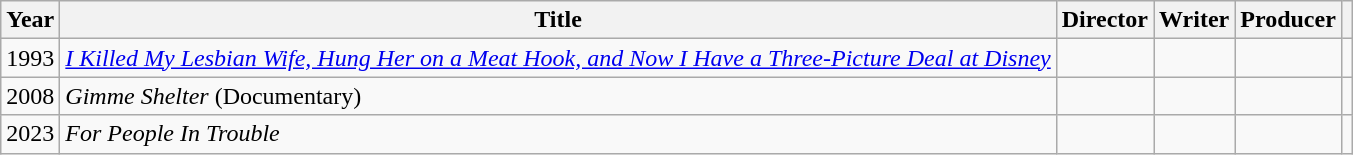<table class="wikitable plainrowheaders sortable">
<tr>
<th Scope=‘col’>Year</th>
<th Scope=‘col’>Title</th>
<th Scope=‘col’>Director</th>
<th Scope=‘col’>Writer</th>
<th Scope=‘col’>Producer</th>
<th Scope=‘col’></th>
</tr>
<tr>
<td>1993</td>
<td><em><a href='#'>I Killed My Lesbian Wife, Hung Her on a Meat Hook, and Now I Have a Three-Picture Deal at Disney</a></em></td>
<td></td>
<td></td>
<td></td>
<td style="text-align: center;"></td>
</tr>
<tr>
<td>2008</td>
<td><em>Gimme Shelter</em> (Documentary)</td>
<td></td>
<td></td>
<td></td>
<td style="text-align: center;"></td>
</tr>
<tr>
<td>2023</td>
<td><em>For People In Trouble</em></td>
<td></td>
<td></td>
<td></td>
<td style="text-align: center;"></td>
</tr>
</table>
